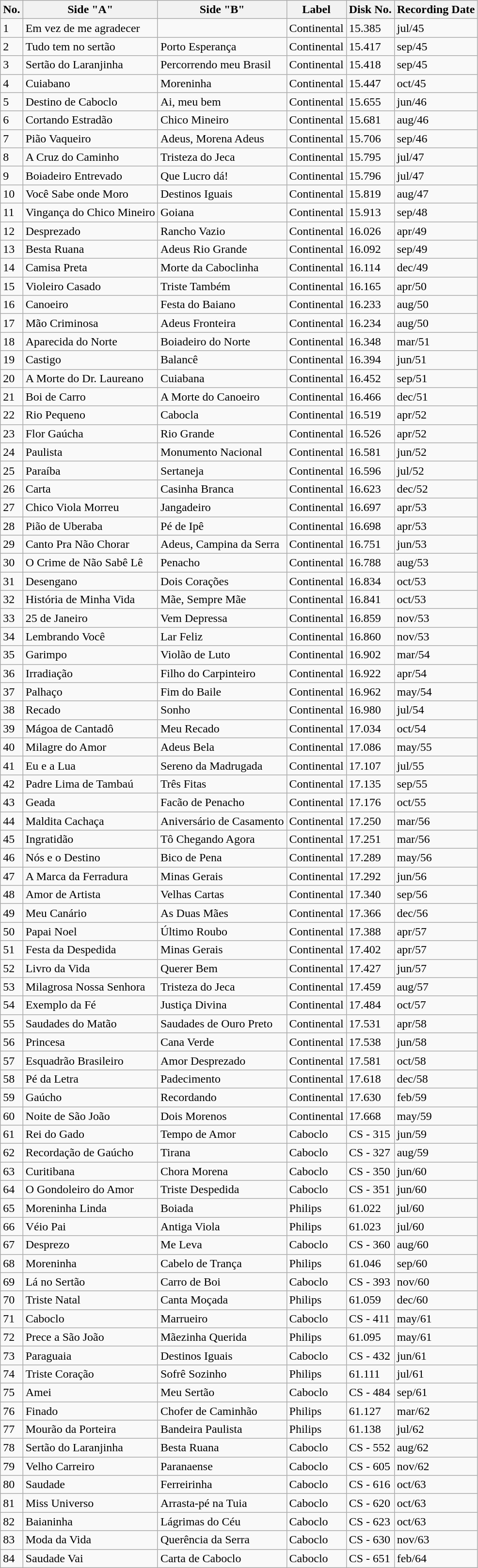<table class="wikitable">
<tr>
<th>No.</th>
<th>Side "A"</th>
<th>Side "B"</th>
<th>Label</th>
<th>Disk No.</th>
<th>Recording Date</th>
</tr>
<tr>
<td>1</td>
<td>Em vez de me agradecer</td>
<td></td>
<td>Continental</td>
<td>15.385</td>
<td>jul/45</td>
</tr>
<tr>
<td>2</td>
<td>Tudo tem no sertão</td>
<td>Porto Esperança</td>
<td>Continental</td>
<td>15.417</td>
<td>sep/45</td>
</tr>
<tr>
<td>3</td>
<td>Sertão do Laranjinha</td>
<td>Percorrendo meu Brasil</td>
<td>Continental</td>
<td>15.418</td>
<td>sep/45</td>
</tr>
<tr>
<td>4</td>
<td>Cuiabano</td>
<td>Moreninha</td>
<td>Continental</td>
<td>15.447</td>
<td>oct/45</td>
</tr>
<tr>
<td>5</td>
<td>Destino de Caboclo</td>
<td>Ai, meu bem</td>
<td>Continental</td>
<td>15.655</td>
<td>jun/46</td>
</tr>
<tr>
<td>6</td>
<td>Cortando Estradão</td>
<td>Chico Mineiro</td>
<td>Continental</td>
<td>15.681</td>
<td>aug/46</td>
</tr>
<tr>
<td>7</td>
<td>Pião Vaqueiro</td>
<td>Adeus, Morena Adeus</td>
<td>Continental</td>
<td>15.706</td>
<td>sep/46</td>
</tr>
<tr>
<td>8</td>
<td>A Cruz do Caminho</td>
<td>Tristeza do Jeca</td>
<td>Continental</td>
<td>15.795</td>
<td>jul/47</td>
</tr>
<tr>
<td>9</td>
<td>Boiadeiro Entrevado</td>
<td>Que Lucro dá!</td>
<td>Continental</td>
<td>15.796</td>
<td>jul/47</td>
</tr>
<tr>
<td>10</td>
<td>Você Sabe onde Moro</td>
<td>Destinos Iguais</td>
<td>Continental</td>
<td>15.819</td>
<td>aug/47</td>
</tr>
<tr>
<td>11</td>
<td>Vingança do Chico Mineiro</td>
<td>Goiana</td>
<td>Continental</td>
<td>15.913</td>
<td>sep/48</td>
</tr>
<tr>
<td>12</td>
<td>Desprezado</td>
<td>Rancho Vazio</td>
<td>Continental</td>
<td>16.026</td>
<td>apr/49</td>
</tr>
<tr>
<td>13</td>
<td>Besta Ruana</td>
<td>Adeus Rio Grande</td>
<td>Continental</td>
<td>16.092</td>
<td>sep/49</td>
</tr>
<tr>
<td>14</td>
<td>Camisa Preta</td>
<td>Morte da Caboclinha</td>
<td>Continental</td>
<td>16.114</td>
<td>dec/49</td>
</tr>
<tr>
<td>15</td>
<td>Violeiro Casado</td>
<td>Triste Também</td>
<td>Continental</td>
<td>16.165</td>
<td>apr/50</td>
</tr>
<tr>
<td>16</td>
<td>Canoeiro</td>
<td>Festa do Baiano</td>
<td>Continental</td>
<td>16.233</td>
<td>aug/50</td>
</tr>
<tr>
<td>17</td>
<td>Mão Criminosa</td>
<td>Adeus Fronteira</td>
<td>Continental</td>
<td>16.234</td>
<td>aug/50</td>
</tr>
<tr>
<td>18</td>
<td>Aparecida do Norte</td>
<td>Boiadeiro do Norte</td>
<td>Continental</td>
<td>16.348</td>
<td>mar/51</td>
</tr>
<tr>
<td>19</td>
<td>Castigo</td>
<td>Balancê</td>
<td>Continental</td>
<td>16.394</td>
<td>jun/51</td>
</tr>
<tr>
<td>20</td>
<td>A Morte do Dr. Laureano</td>
<td>Cuiabana</td>
<td>Continental</td>
<td>16.452</td>
<td>sep/51</td>
</tr>
<tr>
<td>21</td>
<td>Boi de Carro</td>
<td>A Morte do Canoeiro</td>
<td>Continental</td>
<td>16.466</td>
<td>dec/51</td>
</tr>
<tr>
<td>22</td>
<td>Rio Pequeno</td>
<td>Cabocla</td>
<td>Continental</td>
<td>16.519</td>
<td>apr/52</td>
</tr>
<tr>
<td>23</td>
<td>Flor Gaúcha</td>
<td>Rio Grande</td>
<td>Continental</td>
<td>16.526</td>
<td>apr/52</td>
</tr>
<tr>
<td>24</td>
<td>Paulista</td>
<td>Monumento Nacional</td>
<td>Continental</td>
<td>16.581</td>
<td>jun/52</td>
</tr>
<tr>
<td>25</td>
<td>Paraíba</td>
<td>Sertaneja</td>
<td>Continental</td>
<td>16.596</td>
<td>jul/52</td>
</tr>
<tr>
<td>26</td>
<td>Carta</td>
<td>Casinha Branca</td>
<td>Continental</td>
<td>16.623</td>
<td>dec/52</td>
</tr>
<tr>
<td>27</td>
<td>Chico Viola Morreu</td>
<td>Jangadeiro</td>
<td>Continental</td>
<td>16.697</td>
<td>apr/53</td>
</tr>
<tr>
<td>28</td>
<td>Pião de Uberaba</td>
<td>Pé de Ipê</td>
<td>Continental</td>
<td>16.698</td>
<td>apr/53</td>
</tr>
<tr>
<td>29</td>
<td>Canto Pra Não Chorar</td>
<td>Adeus, Campina da Serra</td>
<td>Continental</td>
<td>16.751</td>
<td>jun/53</td>
</tr>
<tr>
<td>30</td>
<td>O Crime de Não Sabê Lê</td>
<td>Penacho</td>
<td>Continental</td>
<td>16.788</td>
<td>aug/53</td>
</tr>
<tr>
<td>31</td>
<td>Desengano</td>
<td>Dois Corações</td>
<td>Continental</td>
<td>16.834</td>
<td>oct/53</td>
</tr>
<tr>
<td>32</td>
<td>História de Minha Vida</td>
<td>Mãe, Sempre Mãe</td>
<td>Continental</td>
<td>16.841</td>
<td>oct/53</td>
</tr>
<tr>
<td>33</td>
<td>25 de Janeiro</td>
<td>Vem Depressa</td>
<td>Continental</td>
<td>16.859</td>
<td>nov/53</td>
</tr>
<tr>
<td>34</td>
<td>Lembrando Você</td>
<td>Lar Feliz</td>
<td>Continental</td>
<td>16.860</td>
<td>nov/53</td>
</tr>
<tr>
<td>35</td>
<td>Garimpo</td>
<td>Violão de Luto</td>
<td>Continental</td>
<td>16.902</td>
<td>mar/54</td>
</tr>
<tr>
<td>36</td>
<td>Irradiação</td>
<td>Filho do Carpinteiro</td>
<td>Continental</td>
<td>16.922</td>
<td>apr/54</td>
</tr>
<tr>
<td>37</td>
<td>Palhaço</td>
<td>Fim do Baile</td>
<td>Continental</td>
<td>16.962</td>
<td>may/54</td>
</tr>
<tr>
<td>38</td>
<td>Recado</td>
<td>Sonho</td>
<td>Continental</td>
<td>16.980</td>
<td>jul/54</td>
</tr>
<tr>
<td>39</td>
<td>Mágoa de Cantadô</td>
<td>Meu Recado</td>
<td>Continental</td>
<td>17.034</td>
<td>oct/54</td>
</tr>
<tr>
<td>40</td>
<td>Milagre do Amor</td>
<td>Adeus Bela</td>
<td>Continental</td>
<td>17.086</td>
<td>may/55</td>
</tr>
<tr>
<td>41</td>
<td>Eu e a Lua</td>
<td>Sereno da Madrugada</td>
<td>Continental</td>
<td>17.107</td>
<td>jul/55</td>
</tr>
<tr>
<td>42</td>
<td>Padre Lima de Tambaú</td>
<td>Três Fitas</td>
<td>Continental</td>
<td>17.135</td>
<td>sep/55</td>
</tr>
<tr>
<td>43</td>
<td>Geada</td>
<td>Facão de Penacho</td>
<td>Continental</td>
<td>17.176</td>
<td>oct/55</td>
</tr>
<tr>
<td>44</td>
<td>Maldita Cachaça</td>
<td>Aniversário de Casamento</td>
<td>Continental</td>
<td>17.250</td>
<td>mar/56</td>
</tr>
<tr>
<td>45</td>
<td>Ingratidão</td>
<td>Tô Chegando Agora</td>
<td>Continental</td>
<td>17.251</td>
<td>mar/56</td>
</tr>
<tr>
<td>46</td>
<td>Nós e o Destino</td>
<td>Bico de Pena</td>
<td>Continental</td>
<td>17.289</td>
<td>may/56</td>
</tr>
<tr>
<td>47</td>
<td>A Marca da Ferradura</td>
<td>Minas Gerais</td>
<td>Continental</td>
<td>17.292</td>
<td>jun/56</td>
</tr>
<tr>
<td>48</td>
<td>Amor de Artista</td>
<td>Velhas Cartas</td>
<td>Continental</td>
<td>17.340</td>
<td>sep/56</td>
</tr>
<tr>
<td>49</td>
<td>Meu Canário</td>
<td>As Duas Mães</td>
<td>Continental</td>
<td>17.366</td>
<td>dec/56</td>
</tr>
<tr>
<td>50</td>
<td>Papai Noel</td>
<td>Último Roubo</td>
<td>Continental</td>
<td>17.388</td>
<td>apr/57</td>
</tr>
<tr>
<td>51</td>
<td>Festa da Despedida</td>
<td>Minas Gerais</td>
<td>Continental</td>
<td>17.402</td>
<td>apr/57</td>
</tr>
<tr>
<td>52</td>
<td>Livro da Vida</td>
<td>Querer Bem</td>
<td>Continental</td>
<td>17.427</td>
<td>jun/57</td>
</tr>
<tr>
<td>53</td>
<td>Milagrosa Nossa Senhora</td>
<td>Tristeza do Jeca</td>
<td>Continental</td>
<td>17.459</td>
<td>aug/57</td>
</tr>
<tr>
<td>54</td>
<td>Exemplo da Fé</td>
<td>Justiça Divina</td>
<td>Continental</td>
<td>17.484</td>
<td>oct/57</td>
</tr>
<tr>
<td>55</td>
<td>Saudades do Matão</td>
<td>Saudades de Ouro Preto</td>
<td>Continental</td>
<td>17.531</td>
<td>apr/58</td>
</tr>
<tr>
<td>56</td>
<td>Princesa</td>
<td>Cana Verde</td>
<td>Continental</td>
<td>17.538</td>
<td>jun/58</td>
</tr>
<tr>
<td>57</td>
<td>Esquadrão Brasileiro</td>
<td>Amor Desprezado</td>
<td>Continental</td>
<td>17.581</td>
<td>oct/58</td>
</tr>
<tr>
<td>58</td>
<td>Pé da Letra</td>
<td>Padecimento</td>
<td>Continental</td>
<td>17.618</td>
<td>dec/58</td>
</tr>
<tr>
<td>59</td>
<td>Gaúcho</td>
<td>Recordando</td>
<td>Continental</td>
<td>17.630</td>
<td>feb/59</td>
</tr>
<tr>
<td>60</td>
<td>Noite de São João</td>
<td>Dois Morenos</td>
<td>Continental</td>
<td>17.668</td>
<td>may/59</td>
</tr>
<tr>
<td>61</td>
<td>Rei do Gado</td>
<td>Tempo de Amor</td>
<td>Caboclo</td>
<td>CS - 315</td>
<td>jun/59</td>
</tr>
<tr>
<td>62</td>
<td>Recordação de Gaúcho</td>
<td>Tirana</td>
<td>Caboclo</td>
<td>CS - 327</td>
<td>aug/59</td>
</tr>
<tr>
<td>63</td>
<td>Curitibana</td>
<td>Chora Morena</td>
<td>Caboclo</td>
<td>CS - 350</td>
<td>jun/60</td>
</tr>
<tr>
<td>64</td>
<td>O Gondoleiro do Amor</td>
<td>Triste Despedida</td>
<td>Caboclo</td>
<td>CS - 351</td>
<td>jun/60</td>
</tr>
<tr>
<td>65</td>
<td>Moreninha Linda</td>
<td>Boiada</td>
<td>Philips</td>
<td>61.022</td>
<td>jul/60</td>
</tr>
<tr>
<td>66</td>
<td>Véio Pai</td>
<td>Antiga Viola</td>
<td>Philips</td>
<td>61.023</td>
<td>jul/60</td>
</tr>
<tr>
<td>67</td>
<td>Desprezo</td>
<td>Me Leva</td>
<td>Caboclo</td>
<td>CS - 360</td>
<td>aug/60</td>
</tr>
<tr>
<td>68</td>
<td>Moreninha</td>
<td>Cabelo de Trança</td>
<td>Philips</td>
<td>61.046</td>
<td>sep/60</td>
</tr>
<tr>
<td>69</td>
<td>Lá no Sertão</td>
<td>Carro de Boi</td>
<td>Caboclo</td>
<td>CS - 393</td>
<td>nov/60</td>
</tr>
<tr>
<td>70</td>
<td>Triste Natal</td>
<td>Canta Moçada</td>
<td>Philips</td>
<td>61.059</td>
<td>dec/60</td>
</tr>
<tr>
<td>71</td>
<td>Caboclo</td>
<td>Marrueiro</td>
<td>Caboclo</td>
<td>CS - 411</td>
<td>may/61</td>
</tr>
<tr>
<td>72</td>
<td>Prece a São João</td>
<td>Mãezinha Querida</td>
<td>Philips</td>
<td>61.095</td>
<td>may/61</td>
</tr>
<tr>
<td>73</td>
<td>Paraguaia</td>
<td>Destinos Iguais</td>
<td>Caboclo</td>
<td>CS - 432</td>
<td>jun/61</td>
</tr>
<tr>
<td>74</td>
<td>Triste Coração</td>
<td>Sofrê Sozinho</td>
<td>Philips</td>
<td>61.111</td>
<td>jul/61</td>
</tr>
<tr>
<td>75</td>
<td>Amei</td>
<td>Meu Sertão</td>
<td>Caboclo</td>
<td>CS - 484</td>
<td>sep/61</td>
</tr>
<tr>
<td>76</td>
<td>Finado</td>
<td>Chofer de Caminhão</td>
<td>Philips</td>
<td>61.127</td>
<td>mar/62</td>
</tr>
<tr>
<td>77</td>
<td>Mourão da Porteira</td>
<td>Bandeira Paulista</td>
<td>Philips</td>
<td>61.138</td>
<td>jul/62</td>
</tr>
<tr>
<td>78</td>
<td>Sertão do Laranjinha</td>
<td>Besta Ruana</td>
<td>Caboclo</td>
<td>CS - 552</td>
<td>aug/62</td>
</tr>
<tr>
<td>79</td>
<td>Velho Carreiro</td>
<td>Paranaense</td>
<td>Caboclo</td>
<td>CS - 605</td>
<td>nov/62</td>
</tr>
<tr>
<td>80</td>
<td>Saudade</td>
<td>Ferreirinha</td>
<td>Caboclo</td>
<td>CS - 616</td>
<td>oct/63</td>
</tr>
<tr>
<td>81</td>
<td>Miss Universo</td>
<td>Arrasta-pé na Tuia</td>
<td>Caboclo</td>
<td>CS - 620</td>
<td>oct/63</td>
</tr>
<tr>
<td>82</td>
<td>Baianinha</td>
<td>Lágrimas do Céu</td>
<td>Caboclo</td>
<td>CS - 623</td>
<td>oct/63</td>
</tr>
<tr>
<td>83</td>
<td>Moda da Vida</td>
<td>Querência da Serra</td>
<td>Caboclo</td>
<td>CS - 630</td>
<td>nov/63</td>
</tr>
<tr>
<td>84</td>
<td>Saudade Vai</td>
<td>Carta de Caboclo</td>
<td>Caboclo</td>
<td>CS - 651</td>
<td>feb/64</td>
</tr>
</table>
